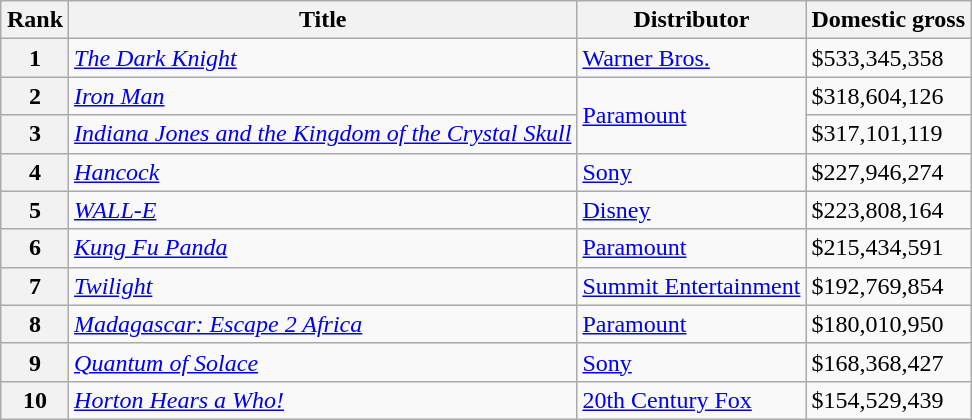<table class="wikitable" style="margin:auto; margin:auto;">
<tr>
<th>Rank</th>
<th>Title</th>
<th>Distributor</th>
<th>Domestic gross </th>
</tr>
<tr>
<th style="text-align:center;">1</th>
<td><em><a href='#'>The Dark Knight</a></em></td>
<td><a href='#'>Warner Bros.</a></td>
<td>$533,345,358</td>
</tr>
<tr>
<th style="text-align:center;">2</th>
<td><em><a href='#'>Iron Man</a></em></td>
<td rowspan="2"><a href='#'>Paramount</a></td>
<td>$318,604,126</td>
</tr>
<tr>
<th style="text-align:center;">3</th>
<td><em><a href='#'>Indiana Jones and the Kingdom of the Crystal Skull</a></em></td>
<td>$317,101,119</td>
</tr>
<tr>
<th style="text-align:center;">4</th>
<td><em><a href='#'>Hancock</a></em></td>
<td><a href='#'>Sony</a></td>
<td>$227,946,274</td>
</tr>
<tr>
<th style="text-align:center;">5</th>
<td><em><a href='#'>WALL-E</a></em></td>
<td><a href='#'>Disney</a></td>
<td>$223,808,164</td>
</tr>
<tr>
<th style="text-align:center;">6</th>
<td><em><a href='#'>Kung Fu Panda</a></em></td>
<td><a href='#'>Paramount</a></td>
<td>$215,434,591</td>
</tr>
<tr>
<th style="text-align:center;">7</th>
<td><em><a href='#'>Twilight</a></em></td>
<td><a href='#'>Summit Entertainment</a></td>
<td>$192,769,854</td>
</tr>
<tr>
<th style="text-align:center;">8</th>
<td><em><a href='#'>Madagascar: Escape 2 Africa</a></em></td>
<td><a href='#'>Paramount</a></td>
<td>$180,010,950</td>
</tr>
<tr>
<th style="text-align:center;">9</th>
<td><em><a href='#'>Quantum of Solace</a></em></td>
<td><a href='#'>Sony</a></td>
<td>$168,368,427</td>
</tr>
<tr>
<th style="text-align:center;">10</th>
<td><em><a href='#'>Horton Hears a Who!</a></em></td>
<td><a href='#'>20th Century Fox</a></td>
<td>$154,529,439</td>
</tr>
</table>
